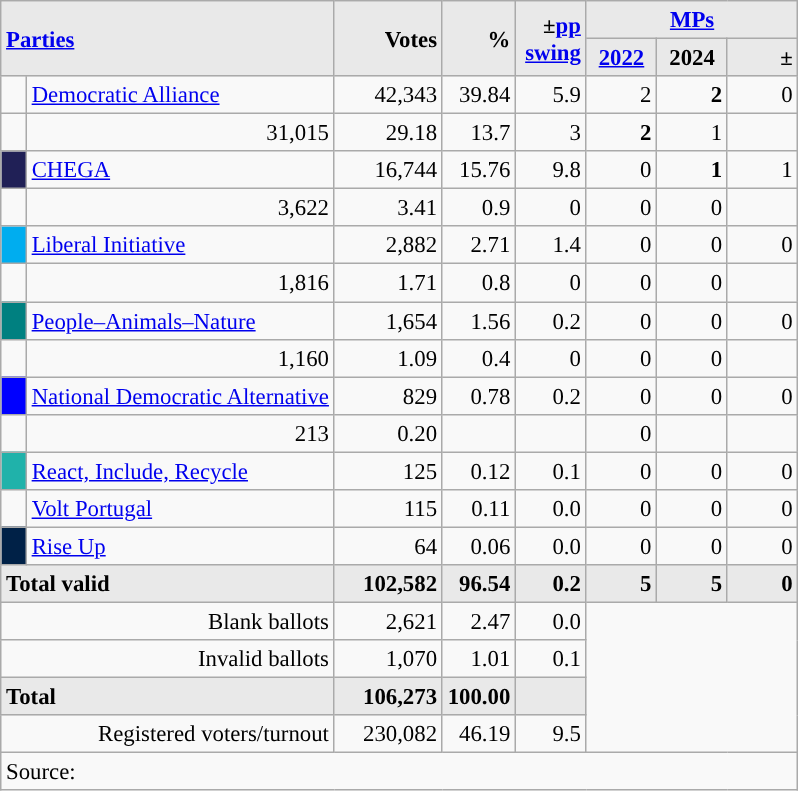<table class="wikitable" style="text-align:right; font-size:95%;">
<tr>
<th rowspan="2" colspan="2" style="background:#e9e9e9; text-align:left;" alignleft><a href='#'>Parties</a></th>
<th rowspan="2" style="background:#e9e9e9; text-align:right;">Votes</th>
<th rowspan="2" style="background:#e9e9e9; text-align:right;">%</th>
<th rowspan="2" style="background:#e9e9e9; text-align:right;">±<a href='#'>pp</a> <a href='#'>swing</a></th>
<th colspan="3" style="background:#e9e9e9; text-align:center;"><a href='#'>MPs</a></th>
</tr>
<tr style="background-color:#E9E9E9">
<th style="background-color:#E9E9E9;text-align:center;"><a href='#'>2022</a></th>
<th style="background-color:#E9E9E9;text-align:center;">2024</th>
<th style="background:#e9e9e9; text-align:right;">±</th>
</tr>
<tr>
<td style="width: 10px"></td>
<td align="left"><a href='#'>Democratic Alliance</a> </td>
<td>42,343</td>
<td>39.84</td>
<td>5.9</td>
<td>2</td>
<td><strong>2</strong></td>
<td>0</td>
</tr>
<tr>
<td></td>
<td>31,015</td>
<td>29.18</td>
<td>13.7</td>
<td>3</td>
<td><strong>2</strong></td>
<td>1</td>
</tr>
<tr>
<td style="width: 10px" bgcolor="#202056" align="center"></td>
<td align="left"><a href='#'>CHEGA</a></td>
<td>16,744</td>
<td>15.76</td>
<td>9.8</td>
<td>0</td>
<td><strong>1</strong></td>
<td>1</td>
</tr>
<tr>
<td></td>
<td>3,622</td>
<td>3.41</td>
<td>0.9</td>
<td>0</td>
<td>0</td>
<td>0</td>
</tr>
<tr>
<td style="width: 10px" bgcolor="#00ADEF" align="center"></td>
<td align="left"><a href='#'>Liberal Initiative</a></td>
<td>2,882</td>
<td>2.71</td>
<td>1.4</td>
<td>0</td>
<td>0</td>
<td>0</td>
</tr>
<tr>
<td></td>
<td>1,816</td>
<td>1.71</td>
<td>0.8</td>
<td>0</td>
<td>0</td>
<td>0</td>
</tr>
<tr>
<td style="width: 10px" bgcolor="teal" align="center"></td>
<td align="left"><a href='#'>People–Animals–Nature</a></td>
<td>1,654</td>
<td>1.56</td>
<td>0.2</td>
<td>0</td>
<td>0</td>
<td>0</td>
</tr>
<tr>
<td></td>
<td>1,160</td>
<td>1.09</td>
<td>0.4</td>
<td>0</td>
<td>0</td>
<td>0</td>
</tr>
<tr>
<td style="width: 10px" bgcolor="blue" align="center"></td>
<td align="left"><a href='#'>National Democratic Alternative</a></td>
<td>829</td>
<td>0.78</td>
<td>0.2</td>
<td>0</td>
<td>0</td>
<td>0</td>
</tr>
<tr>
<td></td>
<td>213</td>
<td>0.20</td>
<td></td>
<td></td>
<td>0</td>
<td></td>
</tr>
<tr>
<td style="width: 10px" bgcolor="LightSeaGreen" align="center"></td>
<td align="left"><a href='#'>React, Include, Recycle</a></td>
<td>125</td>
<td>0.12</td>
<td>0.1</td>
<td>0</td>
<td>0</td>
<td>0</td>
</tr>
<tr>
<td style="width: 10px"></td>
<td align="left"><a href='#'>Volt Portugal</a></td>
<td>115</td>
<td>0.11</td>
<td>0.0</td>
<td>0</td>
<td>0</td>
<td>0</td>
</tr>
<tr>
<td style="width: 10px" bgcolor="#002147" align="center"></td>
<td align="left"><a href='#'>Rise Up</a></td>
<td>64</td>
<td>0.06</td>
<td>0.0</td>
<td>0</td>
<td>0</td>
<td>0</td>
</tr>
<tr>
<td colspan=2 align=left style="background-color:#E9E9E9"><strong>Total valid</strong></td>
<td width="65" align="right" style="background-color:#E9E9E9"><strong>102,582</strong></td>
<td width="40" align="right" style="background-color:#E9E9E9"><strong>96.54</strong></td>
<td width="40" align="right" style="background-color:#E9E9E9"><strong>0.2</strong></td>
<td width="40" align="right" style="background-color:#E9E9E9"><strong>5</strong></td>
<td width="40" align="right" style="background-color:#E9E9E9"><strong>5</strong></td>
<td width="40" align="right" style="background-color:#E9E9E9"><strong>0</strong></td>
</tr>
<tr>
<td colspan=2>Blank ballots</td>
<td>2,621</td>
<td>2.47</td>
<td>0.0</td>
<td colspan=3 rowspan=4></td>
</tr>
<tr>
<td colspan=2>Invalid ballots</td>
<td>1,070</td>
<td>1.01</td>
<td>0.1</td>
</tr>
<tr>
<td colspan=2 align=left style="background-color:#E9E9E9"><strong>Total</strong></td>
<td width="50" align="right" style="background-color:#E9E9E9"><strong>106,273</strong></td>
<td width="40" align="right" style="background-color:#E9E9E9"><strong>100.00</strong></td>
<td width="40" align="right" style="background-color:#E9E9E9"></td>
</tr>
<tr>
<td colspan=2>Registered voters/turnout</td>
<td>230,082</td>
<td>46.19</td>
<td>9.5</td>
</tr>
<tr>
<td colspan=8 align=left>Source: </td>
</tr>
</table>
